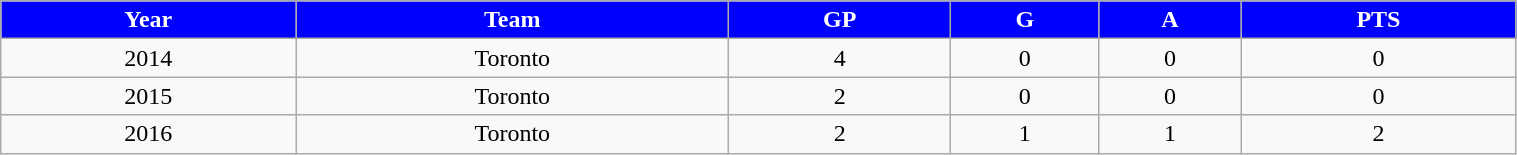<table class="wikitable" width="80%">
<tr align="center"  style=" background:blue;color:#FFFFFF;">
<td><strong>Year</strong></td>
<td><strong>Team</strong></td>
<td><strong>GP</strong></td>
<td><strong>G</strong></td>
<td><strong>A</strong></td>
<td><strong>PTS</strong></td>
</tr>
<tr align="center" bgcolor="">
<td>2014</td>
<td>Toronto</td>
<td>4</td>
<td>0</td>
<td>0</td>
<td>0</td>
</tr>
<tr align="center" bgcolor="">
<td>2015</td>
<td>Toronto</td>
<td>2</td>
<td>0</td>
<td>0</td>
<td>0</td>
</tr>
<tr align="center" bgcolor="">
<td>2016</td>
<td>Toronto</td>
<td>2</td>
<td>1</td>
<td>1</td>
<td>2</td>
</tr>
</table>
